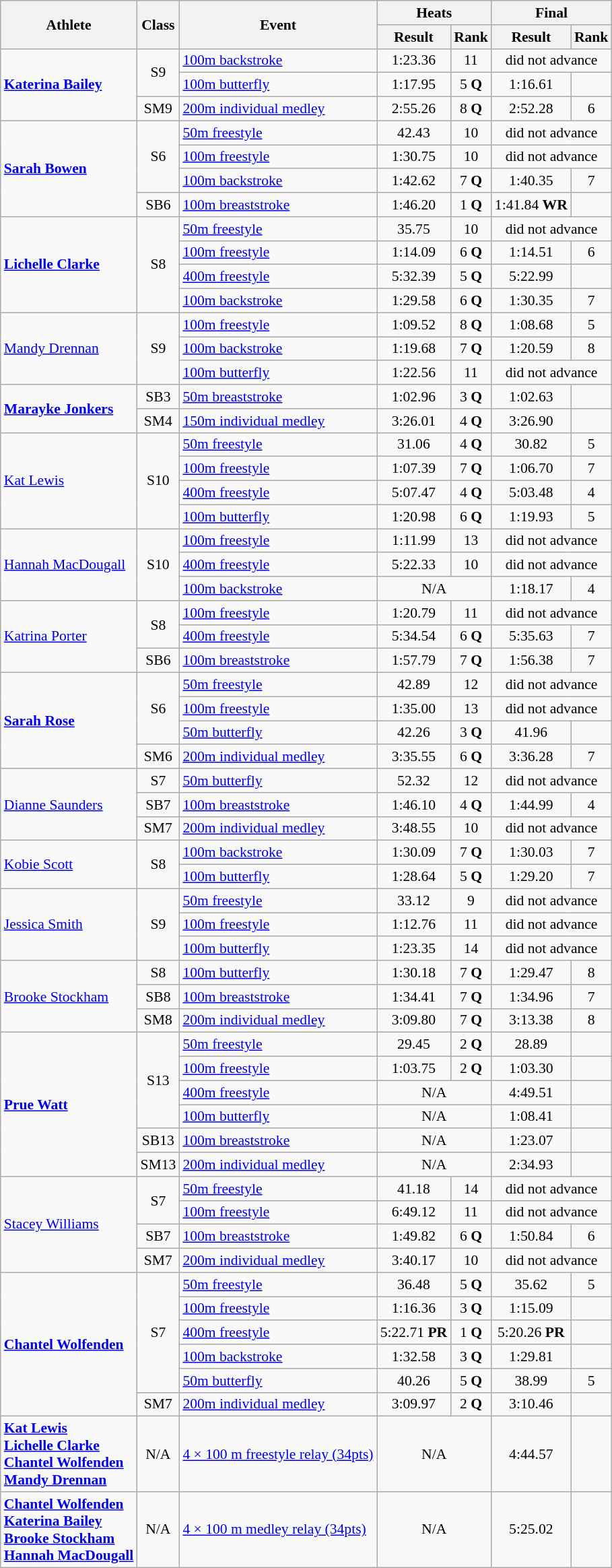<table class=wikitable style="font-size:90%">
<tr>
<th rowspan="2">Athlete</th>
<th rowspan="2">Class</th>
<th rowspan="2">Event</th>
<th colspan="2">Heats</th>
<th colspan="2">Final</th>
</tr>
<tr>
<th>Result</th>
<th>Rank</th>
<th>Result</th>
<th>Rank</th>
</tr>
<tr>
<td rowspan="3"><strong><a href='#'>Katerina Bailey</a></strong></td>
<td rowspan="2" style="text-align:center;">S9</td>
<td><a href='#'>100m backstroke</a></td>
<td style="text-align:center;">1:23.36</td>
<td style="text-align:center;">11</td>
<td style="text-align:center;" colspan="2">did not advance</td>
</tr>
<tr>
<td><a href='#'>100m butterfly</a></td>
<td style="text-align:center;">1:17.95</td>
<td style="text-align:center;">5 <strong>Q</strong></td>
<td style="text-align:center;">1:16.61</td>
<td style="text-align:center;"></td>
</tr>
<tr>
<td style="text-align:center;">SM9</td>
<td><a href='#'>200m individual medley</a></td>
<td style="text-align:center;">2:55.26</td>
<td style="text-align:center;">8 <strong>Q</strong></td>
<td style="text-align:center;">2:52.28</td>
<td style="text-align:center;">6</td>
</tr>
<tr>
<td rowspan="4"><strong><a href='#'>Sarah Bowen</a></strong></td>
<td rowspan="3" style="text-align:center;">S6</td>
<td><a href='#'>50m freestyle</a></td>
<td style="text-align:center;">42.43</td>
<td style="text-align:center;">10</td>
<td style="text-align:center;" colspan="2">did not advance</td>
</tr>
<tr>
<td><a href='#'>100m freestyle</a></td>
<td style="text-align:center;">1:30.75</td>
<td style="text-align:center;">10</td>
<td style="text-align:center;" colspan="2">did not advance</td>
</tr>
<tr>
<td><a href='#'>100m backstroke</a></td>
<td style="text-align:center;">1:42.62</td>
<td style="text-align:center;">7 <strong>Q</strong></td>
<td style="text-align:center;">1:40.35</td>
<td style="text-align:center;">7</td>
</tr>
<tr>
<td style="text-align:center;">SB6</td>
<td><a href='#'>100m breaststroke</a></td>
<td style="text-align:center;">1:46.20</td>
<td style="text-align:center;">1 <strong>Q</strong></td>
<td style="text-align:center;">1:41.84 <strong>WR</strong></td>
<td style="text-align:center;"></td>
</tr>
<tr>
<td rowspan="4"><strong><a href='#'>Lichelle Clarke</a></strong></td>
<td rowspan="4" style="text-align:center;">S8</td>
<td><a href='#'>50m freestyle</a></td>
<td style="text-align:center;">35.75</td>
<td style="text-align:center;">10</td>
<td style="text-align:center;" colspan="2">did not advance</td>
</tr>
<tr>
<td><a href='#'>100m freestyle</a></td>
<td style="text-align:center;">1:14.09</td>
<td style="text-align:center;">6 <strong>Q</strong></td>
<td style="text-align:center;">1:14.51</td>
<td style="text-align:center;">6</td>
</tr>
<tr>
<td><a href='#'>400m freestyle</a></td>
<td style="text-align:center;">5:32.39</td>
<td style="text-align:center;">5 <strong>Q</strong></td>
<td style="text-align:center;">5:22.99</td>
<td style="text-align:center;"></td>
</tr>
<tr>
<td><a href='#'>100m backstroke</a></td>
<td style="text-align:center;">1:29.58</td>
<td style="text-align:center;">6 <strong>Q</strong></td>
<td style="text-align:center;">1:30.35</td>
<td style="text-align:center;">7</td>
</tr>
<tr>
<td rowspan="3"><a href='#'>Mandy Drennan</a></td>
<td rowspan="3" style="text-align:center;">S9</td>
<td><a href='#'>100m freestyle</a></td>
<td style="text-align:center;">1:09.52</td>
<td style="text-align:center;">8 <strong>Q</strong></td>
<td style="text-align:center;">1:08.68</td>
<td style="text-align:center;">5</td>
</tr>
<tr>
<td><a href='#'>100m backstroke</a></td>
<td style="text-align:center;">1:19.68</td>
<td style="text-align:center;">7 <strong>Q</strong></td>
<td style="text-align:center;">1:20.59</td>
<td style="text-align:center;">8</td>
</tr>
<tr>
<td><a href='#'>100m butterfly</a></td>
<td style="text-align:center;">1:22.56</td>
<td style="text-align:center;">11</td>
<td style="text-align:center;" colspan="2">did not advance</td>
</tr>
<tr>
<td rowspan="2"><strong><a href='#'>Marayke Jonkers</a></strong></td>
<td style="text-align:center;">SB3</td>
<td><a href='#'>50m breaststroke</a></td>
<td style="text-align:center;">1:02.96</td>
<td style="text-align:center;">3 <strong>Q</strong></td>
<td style="text-align:center;">1:02.63</td>
<td style="text-align:center;"></td>
</tr>
<tr>
<td style="text-align:center;">SM4</td>
<td><a href='#'>150m individual medley</a></td>
<td style="text-align:center;">3:26.01</td>
<td style="text-align:center;">4 <strong>Q</strong></td>
<td style="text-align:center;">3:26.90</td>
<td style="text-align:center;"></td>
</tr>
<tr>
<td rowspan="4"><a href='#'>Kat Lewis</a></td>
<td rowspan="4" style="text-align:center;">S10</td>
<td><a href='#'>50m freestyle</a></td>
<td style="text-align:center;">31.06</td>
<td style="text-align:center;">4 <strong>Q</strong></td>
<td style="text-align:center;">30.82</td>
<td style="text-align:center;">5</td>
</tr>
<tr>
<td><a href='#'>100m freestyle</a></td>
<td style="text-align:center;">1:07.39</td>
<td style="text-align:center;">7 <strong>Q</strong></td>
<td style="text-align:center;">1:06.70</td>
<td style="text-align:center;">7</td>
</tr>
<tr>
<td><a href='#'>400m freestyle</a></td>
<td style="text-align:center;">5:07.47</td>
<td style="text-align:center;">4 <strong>Q</strong></td>
<td style="text-align:center;">5:03.48</td>
<td style="text-align:center;">4</td>
</tr>
<tr>
<td><a href='#'>100m butterfly</a></td>
<td style="text-align:center;">1:20.98</td>
<td style="text-align:center;">6 <strong>Q</strong></td>
<td style="text-align:center;">1:19.93</td>
<td style="text-align:center;">5</td>
</tr>
<tr>
<td rowspan="3"><a href='#'>Hannah MacDougall</a></td>
<td rowspan="3" style="text-align:center;">S10</td>
<td><a href='#'>100m freestyle</a></td>
<td style="text-align:center;">1:11.99</td>
<td style="text-align:center;">13</td>
<td style="text-align:center;" colspan="2">did not advance</td>
</tr>
<tr>
<td><a href='#'>400m freestyle</a></td>
<td style="text-align:center;">5:22.33</td>
<td style="text-align:center;">10</td>
<td style="text-align:center;" colspan="2">did not advance</td>
</tr>
<tr>
<td><a href='#'>100m backstroke</a></td>
<td style="text-align:center;" colspan="2">N/A</td>
<td style="text-align:center;">1:18.17</td>
<td style="text-align:center;">4</td>
</tr>
<tr>
<td rowspan="3"><a href='#'>Katrina Porter</a></td>
<td rowspan="2" style="text-align:center;">S8</td>
<td><a href='#'>100m freestyle</a></td>
<td style="text-align:center;">1:20.79</td>
<td style="text-align:center;">11</td>
<td style="text-align:center;" colspan="2">did not advance</td>
</tr>
<tr>
<td><a href='#'>400m freestyle</a></td>
<td style="text-align:center;">5:34.54</td>
<td style="text-align:center;">6 <strong>Q</strong></td>
<td style="text-align:center;">5:35.63</td>
<td style="text-align:center;">7</td>
</tr>
<tr>
<td style="text-align:center;">SB6</td>
<td><a href='#'>100m breaststroke</a></td>
<td style="text-align:center;">1:57.79</td>
<td style="text-align:center;">7 <strong>Q</strong></td>
<td style="text-align:center;">1:56.38</td>
<td style="text-align:center;">7</td>
</tr>
<tr>
<td rowspan="4"><strong><a href='#'>Sarah Rose</a></strong></td>
<td rowspan="3" style="text-align:center;">S6</td>
<td><a href='#'>50m freestyle</a></td>
<td style="text-align:center;">42.89</td>
<td style="text-align:center;">12</td>
<td style="text-align:center;" colspan="2">did not advance</td>
</tr>
<tr>
<td><a href='#'>100m freestyle</a></td>
<td style="text-align:center;">1:35.00</td>
<td style="text-align:center;">13</td>
<td style="text-align:center;" colspan="2">did not advance</td>
</tr>
<tr>
<td><a href='#'>50m butterfly</a></td>
<td style="text-align:center;">42.26</td>
<td style="text-align:center;">3 <strong>Q</strong></td>
<td style="text-align:center;">41.96</td>
<td style="text-align:center;"></td>
</tr>
<tr>
<td style="text-align:center;">SM6</td>
<td><a href='#'>200m individual medley</a></td>
<td style="text-align:center;">3:35.55</td>
<td style="text-align:center;">6 <strong>Q</strong></td>
<td style="text-align:center;">3:36.28</td>
<td style="text-align:center;">7</td>
</tr>
<tr>
<td rowspan="3"><a href='#'>Dianne Saunders</a></td>
<td style="text-align:center;">S7</td>
<td><a href='#'>50m butterfly</a></td>
<td style="text-align:center;">52.32</td>
<td style="text-align:center;">12</td>
<td style="text-align:center;" colspan="2">did not advance</td>
</tr>
<tr>
<td style="text-align:center;">SB7</td>
<td><a href='#'>100m breaststroke</a></td>
<td style="text-align:center;">1:46.10</td>
<td style="text-align:center;">4 <strong>Q</strong></td>
<td style="text-align:center;">1:44.99</td>
<td style="text-align:center;">4</td>
</tr>
<tr>
<td style="text-align:center;">SM7</td>
<td><a href='#'>200m individual medley</a></td>
<td style="text-align:center;">3:48.55</td>
<td style="text-align:center;">10</td>
<td style="text-align:center;" colspan="2">did not advance</td>
</tr>
<tr>
<td rowspan="2"><a href='#'>Kobie Scott</a></td>
<td rowspan="2" style="text-align:center;">S8</td>
<td><a href='#'>100m backstroke</a></td>
<td style="text-align:center;">1:30.09</td>
<td style="text-align:center;">7 <strong>Q</strong></td>
<td style="text-align:center;">1:30.03</td>
<td style="text-align:center;">7</td>
</tr>
<tr>
<td><a href='#'>100m butterfly</a></td>
<td style="text-align:center;">1:28.64</td>
<td style="text-align:center;">5 <strong>Q</strong></td>
<td style="text-align:center;">1:29.20</td>
<td style="text-align:center;">7</td>
</tr>
<tr>
<td rowspan="3"><a href='#'>Jessica Smith</a></td>
<td rowspan="3" style="text-align:center;">S9</td>
<td><a href='#'>50m freestyle</a></td>
<td style="text-align:center;">33.12</td>
<td style="text-align:center;">9</td>
<td style="text-align:center;" colspan="2">did not advance</td>
</tr>
<tr>
<td><a href='#'>100m freestyle</a></td>
<td style="text-align:center;">1:12.76</td>
<td style="text-align:center;">11</td>
<td style="text-align:center;" colspan="2">did not advance</td>
</tr>
<tr>
<td><a href='#'>100m butterfly</a></td>
<td style="text-align:center;">1:23.35</td>
<td style="text-align:center;">14</td>
<td style="text-align:center;" colspan="2">did not advance</td>
</tr>
<tr>
<td rowspan="3"><a href='#'>Brooke Stockham</a></td>
<td style="text-align:center;">S8</td>
<td><a href='#'>100m butterfly</a></td>
<td style="text-align:center;">1:30.18</td>
<td style="text-align:center;">7 <strong>Q</strong></td>
<td style="text-align:center;">1:29.47</td>
<td style="text-align:center;">8</td>
</tr>
<tr>
<td style="text-align:center;">SB8</td>
<td><a href='#'>100m breaststroke</a></td>
<td style="text-align:center;">1:34.41</td>
<td style="text-align:center;">7 <strong>Q</strong></td>
<td style="text-align:center;">1:34.96</td>
<td style="text-align:center;">7</td>
</tr>
<tr>
<td style="text-align:center;">SM8</td>
<td><a href='#'>200m individual medley</a></td>
<td style="text-align:center;">3:09.80</td>
<td style="text-align:center;">7 <strong>Q</strong></td>
<td style="text-align:center;">3:13.38</td>
<td style="text-align:center;">8</td>
</tr>
<tr>
<td rowspan="6"><strong><a href='#'>Prue Watt</a></strong></td>
<td rowspan="4" style="text-align:center;">S13</td>
<td><a href='#'>50m freestyle</a></td>
<td style="text-align:center;">29.45</td>
<td style="text-align:center;">2 <strong>Q</strong></td>
<td style="text-align:center;">28.89</td>
<td style="text-align:center;"></td>
</tr>
<tr>
<td><a href='#'>100m freestyle</a></td>
<td style="text-align:center;">1:03.75</td>
<td style="text-align:center;">2 <strong>Q</strong></td>
<td style="text-align:center;">1:03.30</td>
<td style="text-align:center;"></td>
</tr>
<tr>
<td><a href='#'>400m freestyle</a></td>
<td style="text-align:center;" colspan="2">N/A</td>
<td style="text-align:center;">4:49.51</td>
<td style="text-align:center;"></td>
</tr>
<tr>
<td><a href='#'>100m butterfly</a></td>
<td style="text-align:center;" colspan="2">N/A</td>
<td style="text-align:center;">1:08.41</td>
<td style="text-align:center;"></td>
</tr>
<tr>
<td style="text-align:center;">SB13</td>
<td><a href='#'>100m breaststroke</a></td>
<td style="text-align:center;" colspan="2">N/A</td>
<td style="text-align:center;">1:23.07</td>
<td style="text-align:center;"></td>
</tr>
<tr>
<td style="text-align:center;">SM13</td>
<td><a href='#'>200m individual medley</a></td>
<td style="text-align:center;" colspan="2">N/A</td>
<td style="text-align:center;">2:34.93</td>
<td style="text-align:center;"></td>
</tr>
<tr>
<td rowspan="4"><a href='#'>Stacey Williams</a></td>
<td rowspan="2" style="text-align:center;">S7</td>
<td><a href='#'>50m freestyle</a></td>
<td style="text-align:center;">41.18</td>
<td style="text-align:center;">14</td>
<td style="text-align:center;" colspan="2">did not advance</td>
</tr>
<tr>
<td><a href='#'>100m freestyle</a></td>
<td style="text-align:center;">6:49.12</td>
<td style="text-align:center;">11</td>
<td style="text-align:center;" colspan="2">did not advance</td>
</tr>
<tr>
<td style="text-align:center;">SB7</td>
<td><a href='#'>100m breaststroke</a></td>
<td style="text-align:center;">1:49.82</td>
<td style="text-align:center;">6 <strong>Q</strong></td>
<td style="text-align:center;">1:50.84</td>
<td style="text-align:center;">6</td>
</tr>
<tr>
<td style="text-align:center;">SM7</td>
<td><a href='#'>200m individual medley</a></td>
<td style="text-align:center;">3:40.17</td>
<td style="text-align:center;">10</td>
<td style="text-align:center;" colspan="2">did not advance</td>
</tr>
<tr>
<td rowspan="6"><strong><a href='#'>Chantel Wolfenden</a></strong></td>
<td rowspan="5" style="text-align:center;">S7</td>
<td><a href='#'>50m freestyle</a></td>
<td style="text-align:center;">36.48</td>
<td style="text-align:center;">5 <strong>Q</strong></td>
<td style="text-align:center;">35.62</td>
<td style="text-align:center;">5</td>
</tr>
<tr>
<td><a href='#'>100m freestyle</a></td>
<td style="text-align:center;">1:16.36</td>
<td style="text-align:center;">3 <strong>Q</strong></td>
<td style="text-align:center;">1:15.09</td>
<td style="text-align:center;"></td>
</tr>
<tr>
<td><a href='#'>400m freestyle</a></td>
<td style="text-align:center;">5:22.71 <strong>PR</strong></td>
<td style="text-align:center;">1 <strong>Q</strong></td>
<td style="text-align:center;">5:20.26 <strong>PR</strong></td>
<td style="text-align:center;"></td>
</tr>
<tr>
<td><a href='#'>100m backstroke</a></td>
<td style="text-align:center;">1:32.58</td>
<td style="text-align:center;">3 <strong>Q</strong></td>
<td style="text-align:center;">1:29.81</td>
<td style="text-align:center;"></td>
</tr>
<tr>
<td><a href='#'>50m butterfly</a></td>
<td style="text-align:center;">40.26</td>
<td style="text-align:center;">5 <strong>Q</strong></td>
<td style="text-align:center;">38.99</td>
<td style="text-align:center;">5</td>
</tr>
<tr>
<td style="text-align:center;">SM7</td>
<td><a href='#'>200m individual medley</a></td>
<td style="text-align:center;">3:09.97</td>
<td style="text-align:center;">2 <strong>Q</strong></td>
<td style="text-align:center;">3:10.46</td>
<td style="text-align:center;"></td>
</tr>
<tr>
<td><strong><a href='#'>Kat Lewis</a></strong><br> <strong><a href='#'>Lichelle Clarke</a></strong><br> <strong><a href='#'>Chantel Wolfenden</a></strong><br> <strong><a href='#'>Mandy Drennan</a></strong></td>
<td style="text-align:center;">N/A</td>
<td><a href='#'>4 × 100 m freestyle relay (34pts)</a></td>
<td style="text-align:center;" colspan="2">N/A</td>
<td style="text-align:center;">4:44.57</td>
<td style="text-align:center;"></td>
</tr>
<tr>
<td><strong><a href='#'>Chantel Wolfenden</a></strong><br> <strong><a href='#'>Katerina Bailey</a></strong><br> <strong><a href='#'>Brooke Stockham</a></strong><br> <strong><a href='#'>Hannah MacDougall</a></strong></td>
<td style="text-align:center;">N/A</td>
<td><a href='#'>4 × 100 m medley relay (34pts)</a></td>
<td style="text-align:center;" colspan="2">N/A</td>
<td style="text-align:center;">5:25.02</td>
<td style="text-align:center;"></td>
</tr>
</table>
